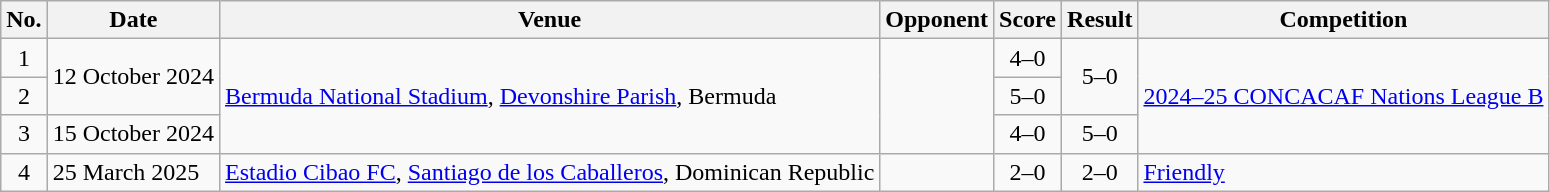<table class="wikitable sortable">
<tr>
<th scope=col>No.</th>
<th scope=col>Date</th>
<th scope=col>Venue</th>
<th scope=col>Opponent</th>
<th scope=col>Score</th>
<th scope=col>Result</th>
<th scope=col>Competition</th>
</tr>
<tr>
<td align="center">1</td>
<td rowspan="2">12 October 2024</td>
<td rowspan="3"><a href='#'>Bermuda National Stadium</a>, <a href='#'>Devonshire Parish</a>, Bermuda</td>
<td rowspan="3"></td>
<td align="center">4–0</td>
<td align=center rowspan="2">5–0</td>
<td rowspan="3"><a href='#'>2024–25 CONCACAF Nations League B</a></td>
</tr>
<tr>
<td align="center">2</td>
<td align="center">5–0</td>
</tr>
<tr>
<td align="center">3</td>
<td>15 October 2024</td>
<td align="center">4–0</td>
<td align="center">5–0</td>
</tr>
<tr>
<td align="center">4</td>
<td>25 March 2025</td>
<td><a href='#'>Estadio Cibao FC</a>, <a href='#'>Santiago de los Caballeros</a>, Dominican Republic</td>
<td></td>
<td align="center">2–0</td>
<td align="center">2–0</td>
<td><a href='#'>Friendly</a></td>
</tr>
</table>
